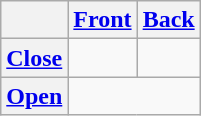<table class="wikitable" style="text-align:center;">
<tr>
<th></th>
<th><a href='#'>Front</a></th>
<th><a href='#'>Back</a></th>
</tr>
<tr>
<th><a href='#'>Close</a></th>
<td>     </td>
<td>     </td>
</tr>
<tr>
<th><a href='#'>Open</a></th>
<td colspan="2">     </td>
</tr>
</table>
